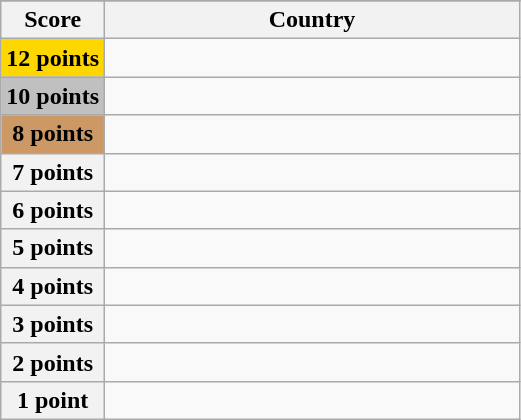<table class="wikitable">
<tr>
</tr>
<tr>
<th scope="col" width="20%">Score</th>
<th scope="col">Country</th>
</tr>
<tr>
<th scope="row" style="background:gold">12 points</th>
<td></td>
</tr>
<tr>
<th scope="row" style="background:silver">10 points</th>
<td></td>
</tr>
<tr>
<th scope="row" style="background:#CC9966">8 points</th>
<td></td>
</tr>
<tr>
<th scope="row">7 points</th>
<td></td>
</tr>
<tr>
<th scope="row">6 points</th>
<td></td>
</tr>
<tr>
<th scope="row">5 points</th>
<td></td>
</tr>
<tr>
<th scope="row">4 points</th>
<td></td>
</tr>
<tr>
<th scope="row">3 points</th>
<td></td>
</tr>
<tr>
<th scope="row">2 points</th>
<td></td>
</tr>
<tr>
<th scope="row">1 point</th>
<td></td>
</tr>
</table>
